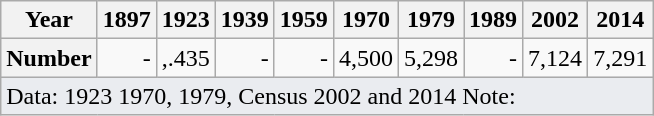<table class="wikitable" style="text-align:right">
<tr>
<th>Year</th>
<th>1897</th>
<th>1923</th>
<th>1939</th>
<th>1959</th>
<th>1970</th>
<th>1979</th>
<th>1989</th>
<th>2002</th>
<th>2014</th>
</tr>
<tr>
<th>Number</th>
<td>-</td>
<td>,.435</td>
<td>-</td>
<td>-</td>
<td> 4,500</td>
<td> 5,298</td>
<td>-</td>
<td> 7,124</td>
<td> 7,291</td>
</tr>
<tr>
<td colspan=15 class="wikitable" style="align:left;text-align:left;background-color:#eaecf0">Data: 1923 1970, 1979, Census 2002 and 2014 Note:</td>
</tr>
</table>
